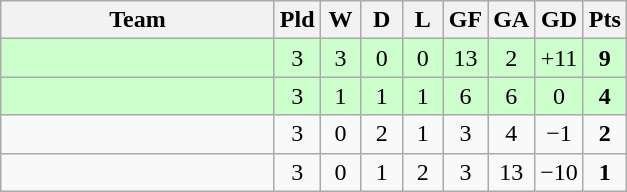<table class="wikitable" style="text-align: center;">
<tr>
<th width=175>Team</th>
<th width=20>Pld</th>
<th width=20>W</th>
<th width=20>D</th>
<th width=20>L</th>
<th width=20>GF</th>
<th width=20>GA</th>
<th width=20>GD</th>
<th width=20>Pts</th>
</tr>
<tr bgcolor=#ccffcc>
<td style="text-align:left;"></td>
<td>3</td>
<td>3</td>
<td>0</td>
<td>0</td>
<td>13</td>
<td>2</td>
<td>+11</td>
<td><strong>9</strong></td>
</tr>
<tr bgcolor=#ccffcc>
<td style="text-align:left;"></td>
<td>3</td>
<td>1</td>
<td>1</td>
<td>1</td>
<td>6</td>
<td>6</td>
<td>0</td>
<td><strong>4</strong></td>
</tr>
<tr>
<td style="text-align:left;"></td>
<td>3</td>
<td>0</td>
<td>2</td>
<td>1</td>
<td>3</td>
<td>4</td>
<td>−1</td>
<td><strong>2</strong></td>
</tr>
<tr>
<td style="text-align:left;"></td>
<td>3</td>
<td>0</td>
<td>1</td>
<td>2</td>
<td>3</td>
<td>13</td>
<td>−10</td>
<td><strong>1</strong></td>
</tr>
</table>
